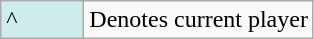<table class="wikitable">
<tr>
<td style="background:#cfecec; width:3em;">^</td>
<td>Denotes current player</td>
</tr>
</table>
